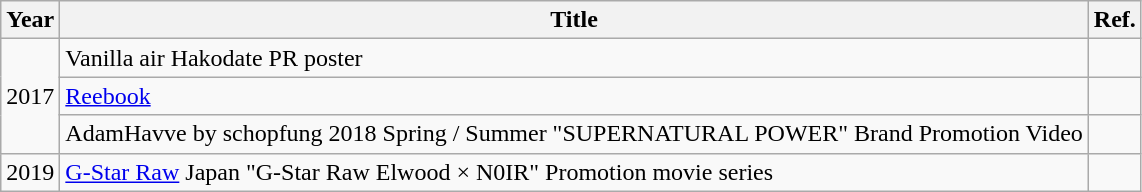<table class="wikitable">
<tr>
<th>Year</th>
<th>Title</th>
<th>Ref.</th>
</tr>
<tr>
<td rowspan="3">2017</td>
<td>Vanilla air Hakodate PR poster</td>
<td></td>
</tr>
<tr>
<td><a href='#'>Reebook</a></td>
<td></td>
</tr>
<tr>
<td>AdamHavve by schopfung 2018 Spring / Summer "SUPERNATURAL POWER" Brand Promotion Video</td>
<td></td>
</tr>
<tr>
<td>2019</td>
<td><a href='#'>G-Star Raw</a> Japan "G-Star Raw Elwood × N0IR" Promotion movie series</td>
<td></td>
</tr>
</table>
